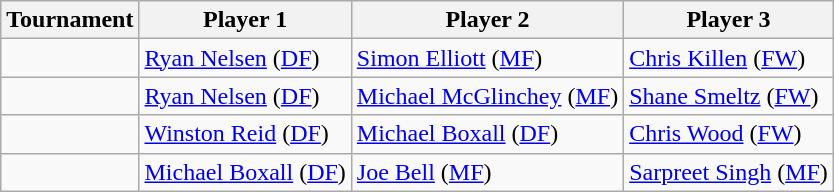<table class="wikitable">
<tr>
<th>Tournament</th>
<th>Player 1</th>
<th>Player 2</th>
<th>Player 3</th>
</tr>
<tr>
<td></td>
<td><a href='#'>Ryan Nelsen</a> (<a href='#'>DF</a>)</td>
<td><a href='#'>Simon Elliott</a> (<a href='#'>MF</a>)</td>
<td><a href='#'>Chris Killen</a> (<a href='#'>FW</a>)</td>
</tr>
<tr>
<td></td>
<td><a href='#'>Ryan Nelsen</a> (<a href='#'>DF</a>)</td>
<td><a href='#'>Michael McGlinchey</a> (<a href='#'>MF</a>)</td>
<td><a href='#'>Shane Smeltz</a> (<a href='#'>FW</a>)</td>
</tr>
<tr>
<td></td>
<td><a href='#'>Winston Reid</a> (<a href='#'>DF</a>)</td>
<td><a href='#'>Michael Boxall</a> (<a href='#'>DF</a>)</td>
<td><a href='#'>Chris Wood</a> (<a href='#'>FW</a>)</td>
</tr>
<tr>
<td></td>
<td><a href='#'>Michael Boxall</a> (<a href='#'>DF</a>)</td>
<td><a href='#'>Joe Bell</a> (<a href='#'>MF</a>)</td>
<td><a href='#'>Sarpreet Singh</a> (<a href='#'>MF</a>)</td>
</tr>
</table>
